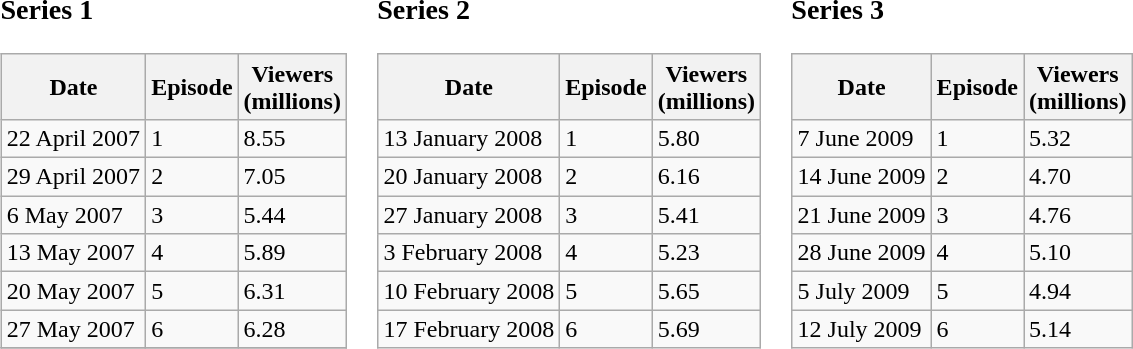<table>
<tr>
<td><br><h3>Series 1</h3><table class="wikitable" border="1">
<tr>
<th>Date</th>
<th>Episode</th>
<th>Viewers<br>(millions)</th>
</tr>
<tr>
<td>22 April 2007</td>
<td>1</td>
<td>8.55</td>
</tr>
<tr>
<td>29 April 2007</td>
<td>2</td>
<td>7.05</td>
</tr>
<tr>
<td>6 May 2007</td>
<td>3</td>
<td>5.44</td>
</tr>
<tr>
<td>13 May 2007</td>
<td>4</td>
<td>5.89</td>
</tr>
<tr>
<td>20 May 2007</td>
<td>5</td>
<td>6.31</td>
</tr>
<tr>
<td>27 May 2007</td>
<td>6</td>
<td>6.28</td>
</tr>
<tr>
</tr>
</table>
</td>
<td><br><h3>Series 2</h3><table class="wikitable" border="1">
<tr>
<th>Date</th>
<th>Episode</th>
<th>Viewers<br>(millions)</th>
</tr>
<tr>
<td>13 January 2008</td>
<td>1</td>
<td>5.80</td>
</tr>
<tr>
<td>20 January 2008</td>
<td>2</td>
<td>6.16</td>
</tr>
<tr>
<td>27 January 2008</td>
<td>3</td>
<td>5.41</td>
</tr>
<tr>
<td>3 February 2008</td>
<td>4</td>
<td>5.23</td>
</tr>
<tr>
<td>10 February 2008</td>
<td>5</td>
<td>5.65</td>
</tr>
<tr>
<td>17 February 2008</td>
<td>6</td>
<td>5.69</td>
</tr>
</table>
</td>
<td><br><h3>Series 3</h3><table class="wikitable" border="1">
<tr>
<th>Date</th>
<th>Episode</th>
<th>Viewers<br>(millions)</th>
</tr>
<tr>
<td>7 June 2009</td>
<td>1</td>
<td>5.32</td>
</tr>
<tr>
<td>14 June 2009</td>
<td>2</td>
<td>4.70</td>
</tr>
<tr>
<td>21 June 2009</td>
<td>3</td>
<td>4.76</td>
</tr>
<tr>
<td>28 June 2009</td>
<td>4</td>
<td>5.10</td>
</tr>
<tr>
<td>5 July 2009</td>
<td>5</td>
<td>4.94</td>
</tr>
<tr>
<td>12 July 2009</td>
<td>6</td>
<td>5.14</td>
</tr>
</table>
</td>
</tr>
</table>
